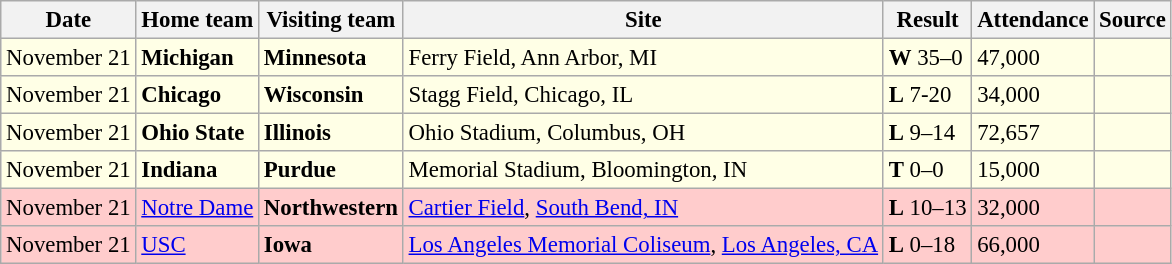<table class="wikitable" style="font-size:95%;">
<tr>
<th>Date</th>
<th>Home team</th>
<th>Visiting team</th>
<th>Site</th>
<th>Result</th>
<th>Attendance</th>
<th class="unsortable">Source</th>
</tr>
<tr bgcolor=#ffffe6>
<td>November 21</td>
<td><strong>Michigan</strong></td>
<td><strong>Minnesota</strong></td>
<td>Ferry Field, Ann Arbor, MI</td>
<td><strong>W</strong> 35–0</td>
<td>47,000</td>
<td></td>
</tr>
<tr bgcolor=#ffffe6>
<td>November 21</td>
<td><strong>Chicago</strong></td>
<td><strong>Wisconsin</strong></td>
<td>Stagg Field, Chicago, IL</td>
<td><strong>L</strong> 7-20</td>
<td>34,000</td>
<td></td>
</tr>
<tr bgcolor=#ffffe6>
<td>November 21</td>
<td><strong>Ohio State</strong></td>
<td><strong>Illinois</strong></td>
<td>Ohio Stadium, Columbus, OH</td>
<td><strong>L</strong> 9–14</td>
<td>72,657</td>
<td></td>
</tr>
<tr bgcolor=#ffffe6>
<td>November 21</td>
<td><strong>Indiana</strong></td>
<td><strong>Purdue</strong></td>
<td>Memorial Stadium, Bloomington, IN</td>
<td><strong>T</strong> 0–0</td>
<td>15,000</td>
<td></td>
</tr>
<tr bgcolor=#ffcccc>
<td>November 21</td>
<td><a href='#'>Notre Dame</a></td>
<td><strong>Northwestern</strong></td>
<td><a href='#'>Cartier Field</a>, <a href='#'>South Bend, IN</a></td>
<td><strong>L</strong> 10–13</td>
<td>32,000</td>
<td></td>
</tr>
<tr bgcolor=#ffcccc>
<td>November 21</td>
<td><a href='#'>USC</a></td>
<td><strong>Iowa</strong></td>
<td><a href='#'>Los Angeles Memorial Coliseum</a>, <a href='#'>Los Angeles, CA</a></td>
<td><strong>L</strong> 0–18</td>
<td>66,000</td>
<td></td>
</tr>
</table>
